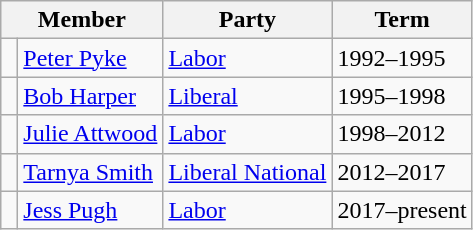<table class="wikitable">
<tr>
<th colspan="2">Member</th>
<th>Party</th>
<th>Term</th>
</tr>
<tr>
<td> </td>
<td><a href='#'>Peter Pyke</a></td>
<td><a href='#'>Labor</a></td>
<td>1992–1995</td>
</tr>
<tr>
<td> </td>
<td><a href='#'>Bob Harper</a></td>
<td><a href='#'>Liberal</a></td>
<td>1995–1998</td>
</tr>
<tr>
<td> </td>
<td><a href='#'>Julie Attwood</a></td>
<td><a href='#'>Labor</a></td>
<td>1998–2012</td>
</tr>
<tr>
<td> </td>
<td><a href='#'>Tarnya Smith</a></td>
<td><a href='#'>Liberal National</a></td>
<td>2012–2017</td>
</tr>
<tr>
<td> </td>
<td><a href='#'>Jess Pugh</a></td>
<td><a href='#'>Labor</a></td>
<td>2017–present</td>
</tr>
</table>
